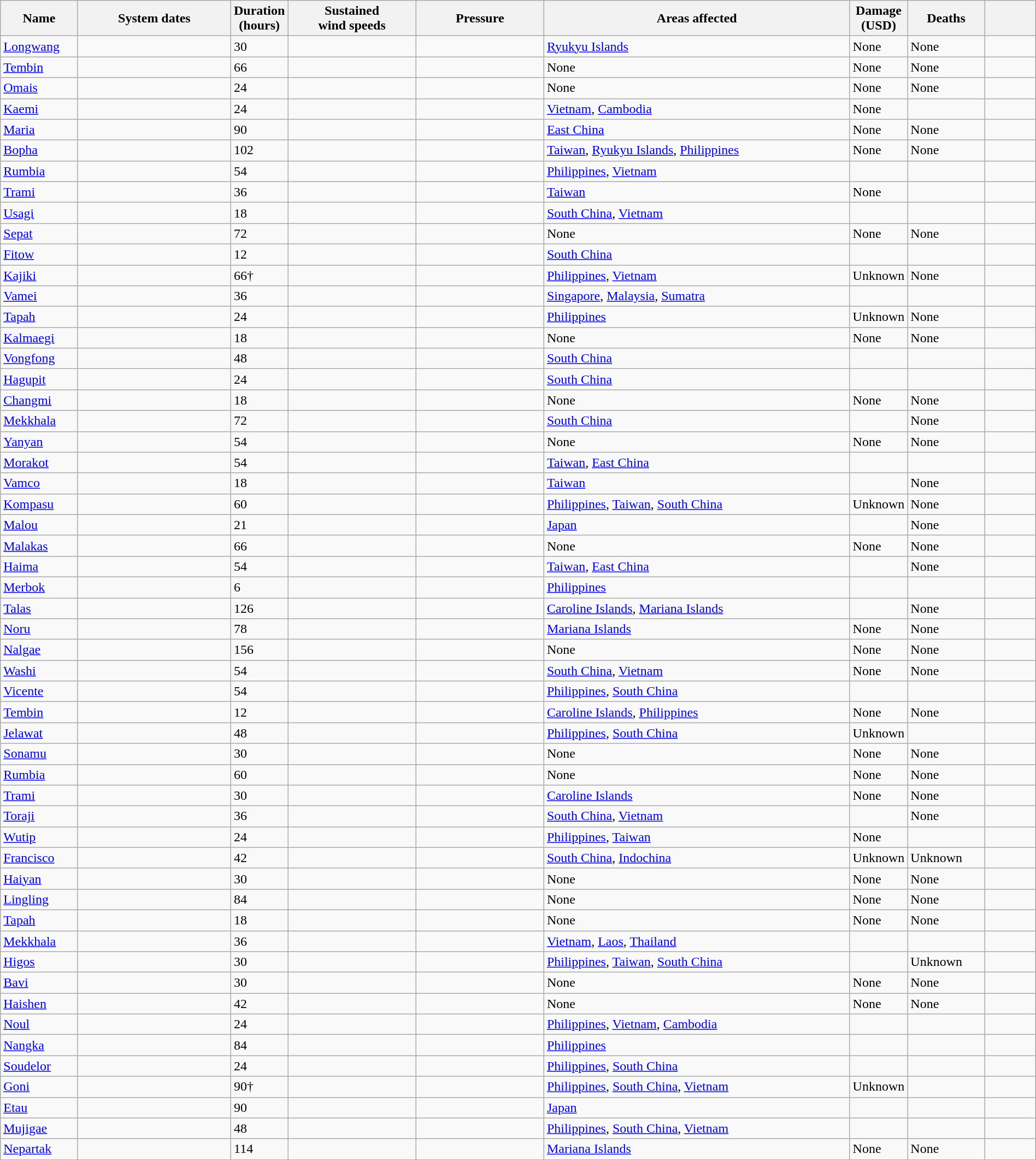<table class="wikitable sortable" width="100%">
<tr>
<th scope="col" width="7.5%">Name</th>
<th scope="col" width="15%">System dates</th>
<th scope="col" width="5%">Duration<br>(hours)</th>
<th scope="col" width="12.5%">Sustained<br>wind speeds</th>
<th scope="col" width="12.5%">Pressure</th>
<th scope="col" width="30%" class="unsortable">Areas affected</th>
<th scope="col" width="5%">Damage<br>(USD)</th>
<th scope="col" width="7.5%">Deaths</th>
<th scope="col" width="5%" class="unsortable"></th>
</tr>
<tr>
<td><a href='#'>Longwang</a></td>
<td></td>
<td>30</td>
<td></td>
<td></td>
<td><a href='#'>Ryukyu Islands</a></td>
<td>None</td>
<td>None</td>
<td></td>
</tr>
<tr>
<td><a href='#'>Tembin</a></td>
<td></td>
<td>66</td>
<td></td>
<td></td>
<td>None</td>
<td>None</td>
<td>None</td>
<td></td>
</tr>
<tr>
<td><a href='#'>Omais</a></td>
<td></td>
<td>24</td>
<td></td>
<td></td>
<td>None</td>
<td>None</td>
<td>None</td>
<td></td>
</tr>
<tr>
<td><a href='#'>Kaemi</a></td>
<td></td>
<td>24</td>
<td></td>
<td></td>
<td><a href='#'>Vietnam</a>, <a href='#'>Cambodia</a></td>
<td>None</td>
<td></td>
<td></td>
</tr>
<tr>
<td><a href='#'>Maria</a></td>
<td></td>
<td>90</td>
<td></td>
<td></td>
<td><a href='#'>East China</a></td>
<td>None</td>
<td>None</td>
<td></td>
</tr>
<tr>
<td><a href='#'>Bopha</a></td>
<td></td>
<td>102</td>
<td></td>
<td></td>
<td><a href='#'>Taiwan</a>, <a href='#'>Ryukyu Islands</a>, <a href='#'>Philippines</a></td>
<td>None</td>
<td>None</td>
<td></td>
</tr>
<tr>
<td><a href='#'>Rumbia</a></td>
<td></td>
<td>54</td>
<td></td>
<td></td>
<td><a href='#'>Philippines</a>, <a href='#'>Vietnam</a></td>
<td></td>
<td></td>
<td></td>
</tr>
<tr>
<td><a href='#'>Trami</a></td>
<td></td>
<td>36</td>
<td></td>
<td></td>
<td><a href='#'>Taiwan</a></td>
<td>None</td>
<td></td>
<td></td>
</tr>
<tr>
<td><a href='#'>Usagi</a></td>
<td></td>
<td>18</td>
<td></td>
<td></td>
<td><a href='#'>South China</a>, <a href='#'>Vietnam</a></td>
<td></td>
<td></td>
<td></td>
</tr>
<tr>
<td><a href='#'>Sepat</a></td>
<td></td>
<td>72</td>
<td></td>
<td></td>
<td>None</td>
<td>None</td>
<td>None</td>
<td></td>
</tr>
<tr>
<td><a href='#'>Fitow</a></td>
<td></td>
<td>12</td>
<td></td>
<td></td>
<td><a href='#'>South China</a></td>
<td></td>
<td></td>
<td></td>
</tr>
<tr>
<td><a href='#'>Kajiki</a></td>
<td></td>
<td>66†</td>
<td></td>
<td></td>
<td><a href='#'>Philippines</a>, <a href='#'>Vietnam</a></td>
<td>Unknown</td>
<td>None</td>
<td></td>
</tr>
<tr>
<td><a href='#'>Vamei</a></td>
<td></td>
<td>36</td>
<td></td>
<td></td>
<td><a href='#'>Singapore</a>, <a href='#'>Malaysia</a>, <a href='#'>Sumatra</a></td>
<td></td>
<td></td>
<td></td>
</tr>
<tr>
<td><a href='#'>Tapah</a></td>
<td></td>
<td>24</td>
<td></td>
<td></td>
<td><a href='#'>Philippines</a></td>
<td>Unknown</td>
<td>None</td>
<td></td>
</tr>
<tr>
<td><a href='#'>Kalmaegi</a></td>
<td></td>
<td>18</td>
<td></td>
<td></td>
<td>None</td>
<td>None</td>
<td>None</td>
<td></td>
</tr>
<tr>
<td><a href='#'>Vongfong</a></td>
<td></td>
<td>48</td>
<td></td>
<td></td>
<td><a href='#'>South China</a></td>
<td></td>
<td></td>
<td></td>
</tr>
<tr>
<td><a href='#'>Hagupit</a></td>
<td></td>
<td>24</td>
<td></td>
<td></td>
<td><a href='#'>South China</a></td>
<td></td>
<td></td>
<td></td>
</tr>
<tr>
<td><a href='#'>Changmi</a></td>
<td></td>
<td>18</td>
<td></td>
<td></td>
<td>None</td>
<td>None</td>
<td>None</td>
<td></td>
</tr>
<tr>
<td><a href='#'>Mekkhala</a></td>
<td></td>
<td>72</td>
<td></td>
<td></td>
<td><a href='#'>South China</a></td>
<td></td>
<td>None</td>
<td></td>
</tr>
<tr>
<td><a href='#'>Yanyan</a></td>
<td></td>
<td>54</td>
<td></td>
<td></td>
<td>None</td>
<td>None</td>
<td>None</td>
<td></td>
</tr>
<tr>
<td><a href='#'>Morakot</a></td>
<td></td>
<td>54</td>
<td></td>
<td></td>
<td><a href='#'>Taiwan</a>, <a href='#'>East China</a></td>
<td></td>
<td></td>
<td></td>
</tr>
<tr>
<td><a href='#'>Vamco</a></td>
<td></td>
<td>18</td>
<td></td>
<td></td>
<td><a href='#'>Taiwan</a></td>
<td></td>
<td>None</td>
<td></td>
</tr>
<tr>
<td><a href='#'>Kompasu</a></td>
<td></td>
<td>60</td>
<td></td>
<td></td>
<td><a href='#'>Philippines</a>, <a href='#'>Taiwan</a>, <a href='#'>South China</a></td>
<td>Unknown</td>
<td>None</td>
<td></td>
</tr>
<tr>
<td><a href='#'>Malou</a></td>
<td></td>
<td>21</td>
<td></td>
<td></td>
<td><a href='#'>Japan</a></td>
<td></td>
<td>None</td>
<td></td>
</tr>
<tr>
<td><a href='#'>Malakas</a></td>
<td></td>
<td>66</td>
<td></td>
<td></td>
<td>None</td>
<td>None</td>
<td>None</td>
<td></td>
</tr>
<tr>
<td><a href='#'>Haima</a></td>
<td></td>
<td>54</td>
<td></td>
<td></td>
<td><a href='#'>Taiwan</a>, <a href='#'>East China</a></td>
<td></td>
<td>None</td>
<td></td>
</tr>
<tr>
<td><a href='#'>Merbok</a></td>
<td></td>
<td>6</td>
<td></td>
<td></td>
<td><a href='#'>Philippines</a></td>
<td></td>
<td></td>
<td></td>
</tr>
<tr>
<td><a href='#'>Talas</a></td>
<td></td>
<td>126</td>
<td></td>
<td></td>
<td><a href='#'>Caroline Islands</a>, <a href='#'>Mariana Islands</a></td>
<td></td>
<td>None</td>
<td></td>
</tr>
<tr>
<td><a href='#'>Noru</a></td>
<td></td>
<td>78</td>
<td></td>
<td></td>
<td><a href='#'>Mariana Islands</a></td>
<td>None</td>
<td>None</td>
<td></td>
</tr>
<tr>
<td><a href='#'>Nalgae</a></td>
<td></td>
<td>156</td>
<td></td>
<td></td>
<td>None</td>
<td>None</td>
<td>None</td>
<td></td>
</tr>
<tr>
<td><a href='#'>Washi</a></td>
<td></td>
<td>54</td>
<td></td>
<td></td>
<td><a href='#'>South China</a>, <a href='#'>Vietnam</a></td>
<td>None</td>
<td>None</td>
<td></td>
</tr>
<tr>
<td><a href='#'>Vicente</a></td>
<td></td>
<td>54</td>
<td></td>
<td></td>
<td><a href='#'>Philippines</a>, <a href='#'>South China</a></td>
<td></td>
<td></td>
<td></td>
</tr>
<tr>
<td><a href='#'>Tembin</a></td>
<td></td>
<td>12</td>
<td></td>
<td></td>
<td><a href='#'>Caroline Islands</a>, <a href='#'>Philippines</a></td>
<td>None</td>
<td>None</td>
<td></td>
</tr>
<tr>
<td><a href='#'>Jelawat</a></td>
<td></td>
<td>48</td>
<td></td>
<td></td>
<td><a href='#'>Philippines</a>, <a href='#'>South China</a></td>
<td>Unknown</td>
<td></td>
<td></td>
</tr>
<tr>
<td><a href='#'>Sonamu</a></td>
<td></td>
<td>30</td>
<td></td>
<td></td>
<td>None</td>
<td>None</td>
<td>None</td>
<td></td>
</tr>
<tr>
<td><a href='#'>Rumbia</a></td>
<td></td>
<td>60</td>
<td></td>
<td></td>
<td>None</td>
<td>None</td>
<td>None</td>
<td></td>
</tr>
<tr>
<td><a href='#'>Trami</a></td>
<td></td>
<td>30</td>
<td></td>
<td></td>
<td><a href='#'>Caroline Islands</a></td>
<td>None</td>
<td>None</td>
<td></td>
</tr>
<tr>
<td><a href='#'>Toraji</a></td>
<td></td>
<td>36</td>
<td></td>
<td></td>
<td><a href='#'>South China</a>, <a href='#'>Vietnam</a></td>
<td></td>
<td>None</td>
<td></td>
</tr>
<tr>
<td><a href='#'>Wutip</a></td>
<td></td>
<td>24</td>
<td></td>
<td></td>
<td><a href='#'>Philippines</a>, <a href='#'>Taiwan</a></td>
<td>None</td>
<td></td>
<td></td>
</tr>
<tr>
<td><a href='#'>Francisco</a></td>
<td></td>
<td>42</td>
<td></td>
<td></td>
<td><a href='#'>South China</a>, <a href='#'>Indochina</a></td>
<td>Unknown</td>
<td>Unknown</td>
<td></td>
</tr>
<tr>
<td><a href='#'>Haiyan</a></td>
<td></td>
<td>30</td>
<td></td>
<td></td>
<td>None</td>
<td>None</td>
<td>None</td>
<td></td>
</tr>
<tr>
<td><a href='#'>Lingling</a></td>
<td></td>
<td>84</td>
<td></td>
<td></td>
<td>None</td>
<td>None</td>
<td>None</td>
<td></td>
</tr>
<tr>
<td><a href='#'>Tapah</a></td>
<td></td>
<td>18</td>
<td></td>
<td></td>
<td>None</td>
<td>None</td>
<td>None</td>
<td></td>
</tr>
<tr>
<td><a href='#'>Mekkhala</a></td>
<td></td>
<td>36</td>
<td></td>
<td></td>
<td><a href='#'>Vietnam</a>, <a href='#'>Laos</a>, <a href='#'>Thailand</a></td>
<td></td>
<td></td>
<td></td>
</tr>
<tr>
<td><a href='#'>Higos</a></td>
<td></td>
<td>30</td>
<td></td>
<td></td>
<td><a href='#'>Philippines</a>, <a href='#'>Taiwan</a>, <a href='#'>South China</a></td>
<td></td>
<td>Unknown</td>
<td></td>
</tr>
<tr>
<td><a href='#'>Bavi</a></td>
<td></td>
<td>30</td>
<td></td>
<td></td>
<td>None</td>
<td>None</td>
<td>None</td>
<td></td>
</tr>
<tr>
<td><a href='#'>Haishen</a></td>
<td></td>
<td>42</td>
<td></td>
<td></td>
<td>None</td>
<td>None</td>
<td>None</td>
<td></td>
</tr>
<tr>
<td><a href='#'>Noul</a></td>
<td></td>
<td>24</td>
<td></td>
<td></td>
<td><a href='#'>Philippines</a>, <a href='#'>Vietnam</a>, <a href='#'>Cambodia</a></td>
<td></td>
<td></td>
<td></td>
</tr>
<tr>
<td><a href='#'>Nangka</a></td>
<td></td>
<td>84</td>
<td></td>
<td></td>
<td><a href='#'>Philippines</a></td>
<td></td>
<td></td>
<td></td>
</tr>
<tr>
<td><a href='#'>Soudelor</a></td>
<td></td>
<td>24</td>
<td></td>
<td></td>
<td><a href='#'>Philippines</a>, <a href='#'>South China</a></td>
<td></td>
<td></td>
<td></td>
</tr>
<tr>
<td><a href='#'>Goni</a></td>
<td></td>
<td>90†</td>
<td></td>
<td></td>
<td><a href='#'>Philippines</a>, <a href='#'>South China</a>, <a href='#'>Vietnam</a></td>
<td>Unknown</td>
<td></td>
<td></td>
</tr>
<tr>
<td><a href='#'>Etau</a></td>
<td></td>
<td>90</td>
<td></td>
<td></td>
<td><a href='#'>Japan</a></td>
<td></td>
<td></td>
<td></td>
</tr>
<tr>
<td><a href='#'>Mujigae</a></td>
<td></td>
<td>48</td>
<td></td>
<td></td>
<td><a href='#'>Philippines</a>, <a href='#'>South China</a>, <a href='#'>Vietnam</a></td>
<td></td>
<td></td>
<td></td>
</tr>
<tr>
<td><a href='#'>Nepartak</a></td>
<td></td>
<td>114</td>
<td></td>
<td></td>
<td><a href='#'>Mariana Islands</a></td>
<td>None</td>
<td>None</td>
<td></td>
</tr>
<tr>
</tr>
</table>
